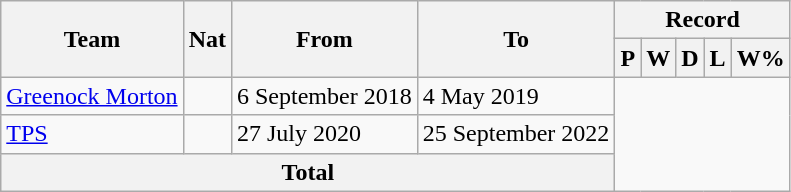<table class="wikitable" style="text-align:center">
<tr>
<th rowspan="2">Team</th>
<th rowspan="2">Nat</th>
<th rowspan="2">From</th>
<th rowspan="2">To</th>
<th colspan="6">Record</th>
</tr>
<tr>
<th>P</th>
<th>W</th>
<th>D</th>
<th>L</th>
<th>W%</th>
</tr>
<tr>
<td align=left><a href='#'>Greenock Morton</a></td>
<td></td>
<td align=left>6 September 2018</td>
<td align=left>4 May 2019<br></td>
</tr>
<tr>
<td align=left><a href='#'>TPS</a></td>
<td></td>
<td align=left>27 July 2020</td>
<td align=left>25 September 2022<br></td>
</tr>
<tr>
<th colspan="4">Total<br></th>
</tr>
</table>
